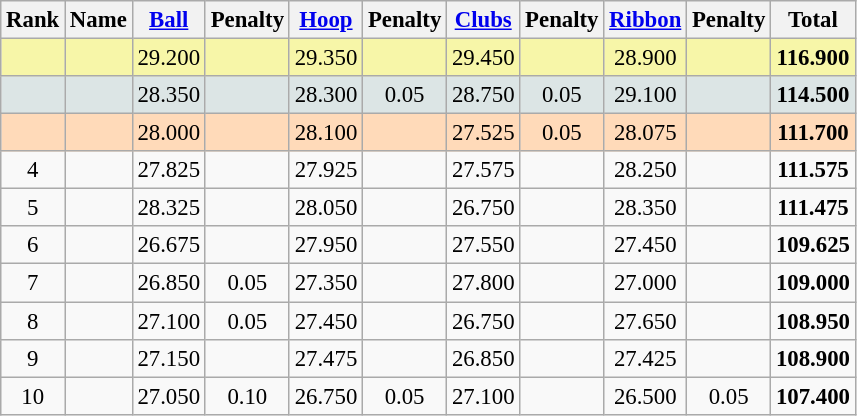<table class="wikitable sortable" style="text-align:center; font-size:95%">
<tr>
<th>Rank</th>
<th>Name</th>
<th><a href='#'>Ball</a></th>
<th>Penalty</th>
<th><a href='#'>Hoop</a></th>
<th>Penalty</th>
<th><a href='#'>Clubs</a></th>
<th>Penalty</th>
<th><a href='#'>Ribbon</a></th>
<th>Penalty</th>
<th>Total</th>
</tr>
<tr style="background:#F7F6A8;">
<td></td>
<td align="left"></td>
<td>29.200</td>
<td></td>
<td>29.350</td>
<td></td>
<td>29.450</td>
<td></td>
<td>28.900</td>
<td></td>
<td><strong>116.900</strong></td>
</tr>
<tr style="background:#DCE5E5;">
<td></td>
<td align="left"></td>
<td>28.350</td>
<td></td>
<td>28.300</td>
<td>0.05</td>
<td>28.750</td>
<td>0.05</td>
<td>29.100</td>
<td></td>
<td><strong>114.500</strong></td>
</tr>
<tr style="background:#FFDAB9;">
<td></td>
<td align="left"></td>
<td>28.000</td>
<td></td>
<td>28.100</td>
<td></td>
<td>27.525</td>
<td>0.05</td>
<td>28.075</td>
<td></td>
<td><strong>111.700</strong></td>
</tr>
<tr>
<td>4</td>
<td align="left"></td>
<td>27.825</td>
<td></td>
<td>27.925</td>
<td></td>
<td>27.575</td>
<td></td>
<td>28.250</td>
<td></td>
<td><strong>111.575</strong></td>
</tr>
<tr>
<td>5</td>
<td align="left"></td>
<td>28.325</td>
<td></td>
<td>28.050</td>
<td></td>
<td>26.750</td>
<td></td>
<td>28.350</td>
<td></td>
<td><strong>111.475</strong></td>
</tr>
<tr>
<td>6</td>
<td align="left"></td>
<td>26.675</td>
<td></td>
<td>27.950</td>
<td></td>
<td>27.550</td>
<td></td>
<td>27.450</td>
<td></td>
<td><strong>109.625</strong></td>
</tr>
<tr>
<td>7</td>
<td align="left"></td>
<td>26.850</td>
<td>0.05</td>
<td>27.350</td>
<td></td>
<td>27.800</td>
<td></td>
<td>27.000</td>
<td></td>
<td><strong>109.000</strong></td>
</tr>
<tr>
<td>8</td>
<td align="left"></td>
<td>27.100</td>
<td>0.05</td>
<td>27.450</td>
<td></td>
<td>26.750</td>
<td></td>
<td>27.650</td>
<td></td>
<td><strong>108.950</strong></td>
</tr>
<tr>
<td>9</td>
<td align="left"></td>
<td>27.150</td>
<td></td>
<td>27.475</td>
<td></td>
<td>26.850</td>
<td></td>
<td>27.425</td>
<td></td>
<td><strong>108.900</strong></td>
</tr>
<tr>
<td>10</td>
<td align="left"></td>
<td>27.050</td>
<td>0.10</td>
<td>26.750</td>
<td>0.05</td>
<td>27.100</td>
<td></td>
<td>26.500</td>
<td>0.05</td>
<td><strong>107.400</strong></td>
</tr>
</table>
